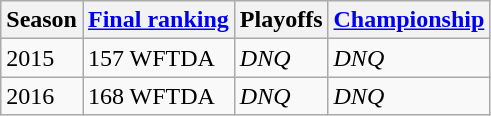<table class="wikitable sortable">
<tr>
<th>Season</th>
<th><a href='#'>Final ranking</a></th>
<th>Playoffs</th>
<th><a href='#'>Championship</a></th>
</tr>
<tr>
<td>2015</td>
<td>157 WFTDA</td>
<td><em>DNQ</em></td>
<td><em>DNQ</em></td>
</tr>
<tr>
<td>2016</td>
<td>168 WFTDA</td>
<td><em>DNQ</em></td>
<td><em>DNQ</em></td>
</tr>
</table>
